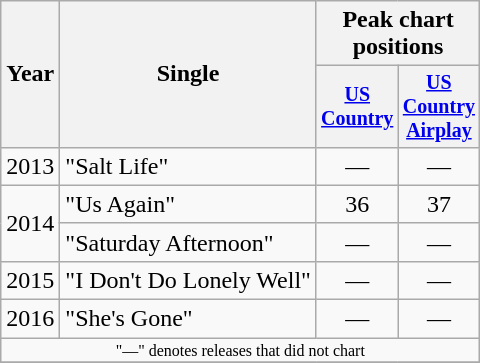<table class="wikitable" style="text-align:center;">
<tr>
<th rowspan="2">Year</th>
<th rowspan="2">Single</th>
<th colspan="2">Peak chart<br>positions</th>
</tr>
<tr style="font-size:smaller;">
<th width="45"><a href='#'>US Country</a><br></th>
<th width="45"><a href='#'>US Country Airplay</a><br></th>
</tr>
<tr>
<td>2013</td>
<td align="left">"Salt Life"</td>
<td>—</td>
<td>—</td>
</tr>
<tr>
<td rowspan="2">2014</td>
<td align="left">"Us Again"</td>
<td>36</td>
<td>37</td>
</tr>
<tr>
<td align="left">"Saturday Afternoon"</td>
<td>—</td>
<td>—</td>
</tr>
<tr>
<td>2015</td>
<td align="left">"I Don't Do Lonely Well"</td>
<td>—</td>
<td>—</td>
</tr>
<tr>
<td>2016</td>
<td align="left">"She's Gone"</td>
<td>—</td>
<td>—</td>
</tr>
<tr>
<td colspan="4" style="font-size:8pt">"—" denotes releases that did not chart</td>
</tr>
<tr>
</tr>
</table>
